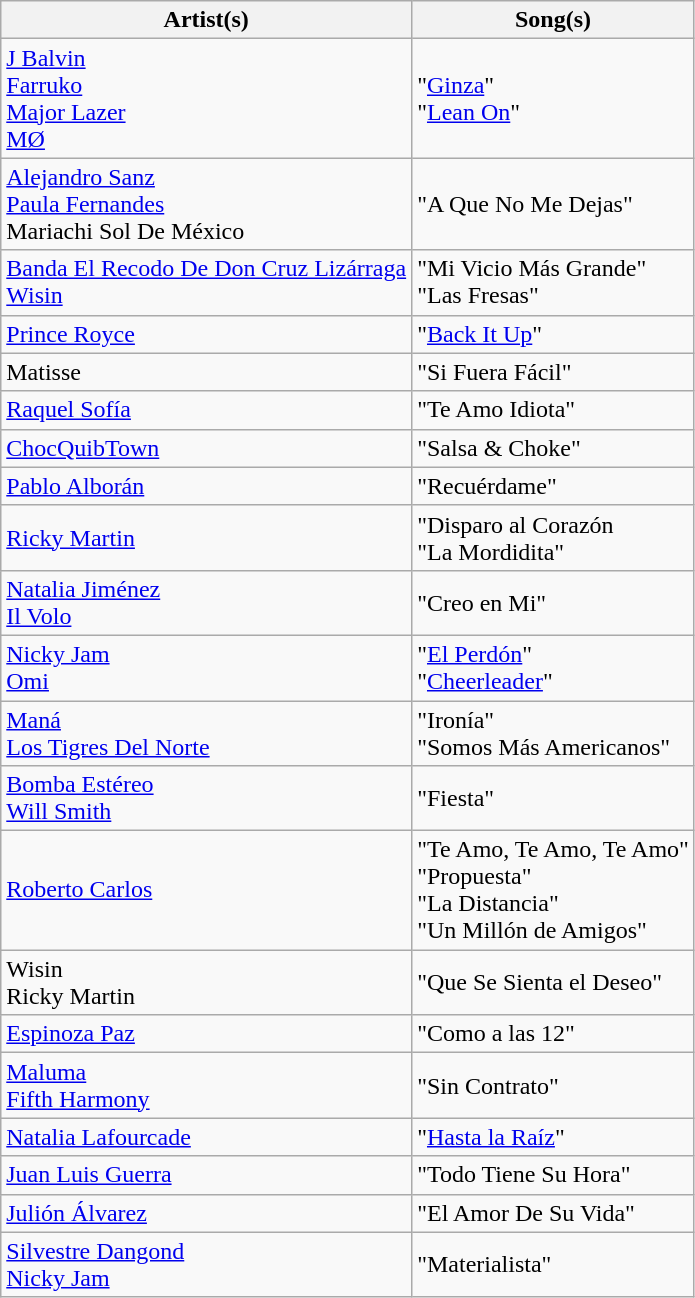<table class="wikitable">
<tr>
<th>Artist(s)</th>
<th>Song(s)</th>
</tr>
<tr>
<td><a href='#'>J Balvin</a> <br><a href='#'>Farruko</a><br><a href='#'>Major Lazer</a><br><a href='#'>MØ</a></td>
<td>"<a href='#'>Ginza</a>"<br>"<a href='#'>Lean On</a>"</td>
</tr>
<tr>
<td><a href='#'>Alejandro Sanz</a><br><a href='#'>Paula Fernandes</a><br>Mariachi Sol De México</td>
<td>"A Que No Me Dejas"</td>
</tr>
<tr>
<td><a href='#'>Banda El Recodo De Don Cruz Lizárraga</a><br><a href='#'>Wisin</a></td>
<td>"Mi Vicio Más Grande"<br>"Las Fresas"</td>
</tr>
<tr>
<td><a href='#'>Prince Royce</a></td>
<td>"<a href='#'>Back It Up</a>"</td>
</tr>
<tr>
<td>Matisse</td>
<td>"Si Fuera Fácil"</td>
</tr>
<tr>
<td><a href='#'>Raquel Sofía</a></td>
<td>"Te Amo Idiota"</td>
</tr>
<tr>
<td><a href='#'>ChocQuibTown</a></td>
<td>"Salsa & Choke"</td>
</tr>
<tr>
<td><a href='#'>Pablo Alborán</a></td>
<td>"Recuérdame"</td>
</tr>
<tr>
<td><a href='#'>Ricky Martin</a></td>
<td>"Disparo al Corazón<br>"La Mordidita"</td>
</tr>
<tr>
<td><a href='#'>Natalia Jiménez</a><br><a href='#'>Il Volo</a></td>
<td>"Creo en Mi"</td>
</tr>
<tr>
<td><a href='#'>Nicky Jam</a><br><a href='#'>Omi</a></td>
<td>"<a href='#'>El Perdón</a>"<br>"<a href='#'>Cheerleader</a>"</td>
</tr>
<tr>
<td><a href='#'>Maná</a><br><a href='#'>Los Tigres Del Norte</a></td>
<td>"Ironía"<br>"Somos Más Americanos"</td>
</tr>
<tr>
<td><a href='#'>Bomba Estéreo</a><br><a href='#'>Will Smith</a></td>
<td>"Fiesta"</td>
</tr>
<tr>
<td><a href='#'>Roberto Carlos</a></td>
<td>"Te Amo, Te Amo, Te Amo"<br>"Propuesta"<br>"La Distancia"<br>"Un Millón de Amigos"</td>
</tr>
<tr>
<td>Wisin<br>Ricky Martin</td>
<td>"Que Se Sienta el Deseo"</td>
</tr>
<tr>
<td><a href='#'>Espinoza Paz</a></td>
<td>"Como a las 12"</td>
</tr>
<tr>
<td><a href='#'>Maluma</a><br><a href='#'>Fifth Harmony</a></td>
<td>"Sin Contrato"</td>
</tr>
<tr>
<td><a href='#'>Natalia Lafourcade</a></td>
<td>"<a href='#'>Hasta la Raíz</a>"</td>
</tr>
<tr>
<td><a href='#'>Juan Luis Guerra</a></td>
<td>"Todo Tiene Su Hora"</td>
</tr>
<tr>
<td><a href='#'>Julión Álvarez</a></td>
<td>"El Amor De Su Vida"</td>
</tr>
<tr>
<td><a href='#'>Silvestre Dangond</a><br><a href='#'>Nicky Jam</a></td>
<td>"Materialista"</td>
</tr>
</table>
